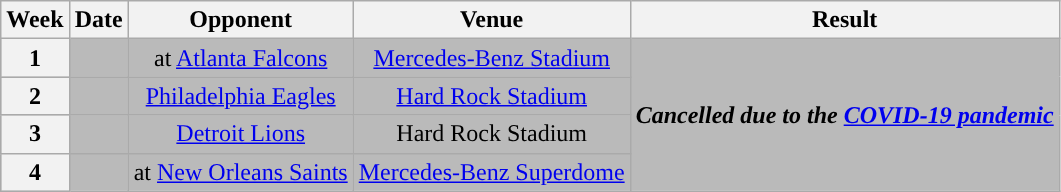<table class="wikitable" style="text-align:center">
<tr>
<th>Week</th>
<th>Date</th>
<th>Opponent</th>
<th>Venue</th>
<th>Result</th>
</tr>
<tr style="background:#bababa">
<th>1</th>
<td></td>
<td>at <a href='#'>Atlanta Falcons</a></td>
<td><a href='#'>Mercedes-Benz Stadium</a></td>
<td rowspan=4><strong><em>Cancelled due to the <a href='#'>COVID-19 pandemic</a></em></strong></td>
</tr>
<tr style="background:#bababa">
<th>2</th>
<td></td>
<td><a href='#'>Philadelphia Eagles</a></td>
<td><a href='#'>Hard Rock Stadium</a></td>
</tr>
<tr style="background:#bababa">
<th>3</th>
<td></td>
<td><a href='#'>Detroit Lions</a></td>
<td>Hard Rock Stadium</td>
</tr>
<tr style="background:#bababa">
<th>4</th>
<td></td>
<td>at <a href='#'>New Orleans Saints</a></td>
<td><a href='#'>Mercedes-Benz Superdome</a></td>
</tr>
</table>
